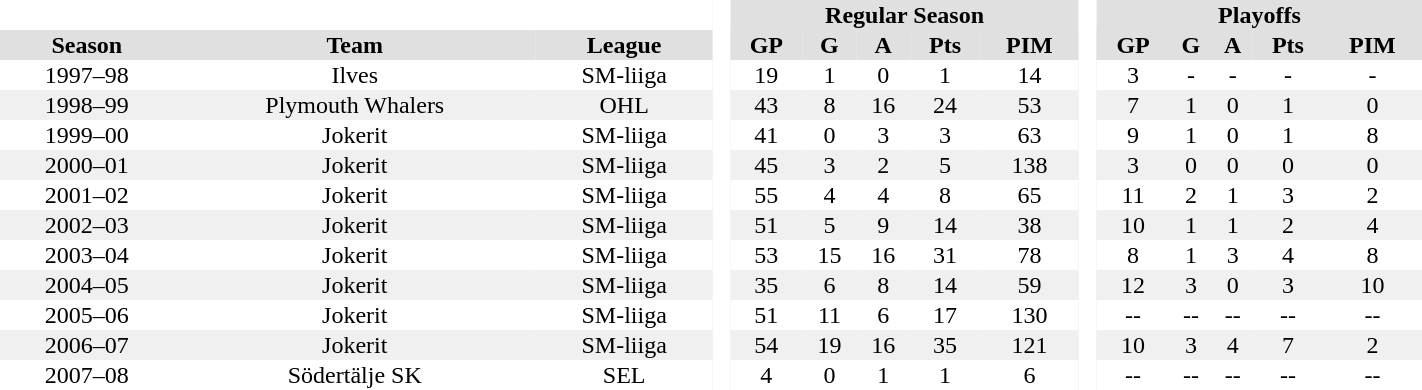<table BORDER="0" CELLPADDING="1" CELLSPACING="0" width="75%" style="text-align:center">
<tr bgcolor="#e0e0e0">
<th colspan="3" bgcolor="#ffffff"> </th>
<th rowspan="99" bgcolor="#ffffff"> </th>
<th colspan="5">Regular Season</th>
<th rowspan="99" bgcolor="#ffffff"> </th>
<th colspan="5">Playoffs</th>
</tr>
<tr bgcolor="#e0e0e0">
<th>Season</th>
<th>Team</th>
<th>League</th>
<th>GP</th>
<th>G</th>
<th>A</th>
<th>Pts</th>
<th>PIM</th>
<th>GP</th>
<th>G</th>
<th>A</th>
<th>Pts</th>
<th>PIM</th>
</tr>
<tr ALIGN="center">
<td>1997–98</td>
<td>Ilves</td>
<td>SM-liiga</td>
<td>19</td>
<td>1</td>
<td>0</td>
<td>1</td>
<td>14</td>
<td>3</td>
<td>-</td>
<td>-</td>
<td>-</td>
<td>-</td>
</tr>
<tr ALIGN="center" bgcolor="#f0f0f0">
<td>1998–99</td>
<td>Plymouth Whalers</td>
<td>OHL</td>
<td>43</td>
<td>8</td>
<td>16</td>
<td>24</td>
<td>53</td>
<td>7</td>
<td>1</td>
<td>0</td>
<td>1</td>
<td>0</td>
</tr>
<tr ALIGN="center">
<td>1999–00</td>
<td>Jokerit</td>
<td>SM-liiga</td>
<td>41</td>
<td>0</td>
<td>3</td>
<td>3</td>
<td>63</td>
<td>9</td>
<td>1</td>
<td>0</td>
<td>1</td>
<td>8</td>
</tr>
<tr ALIGN="center" bgcolor="#f0f0f0">
<td>2000–01</td>
<td>Jokerit</td>
<td>SM-liiga</td>
<td>45</td>
<td>3</td>
<td>2</td>
<td>5</td>
<td>138</td>
<td>3</td>
<td>0</td>
<td>0</td>
<td>0</td>
<td>0</td>
</tr>
<tr ALIGN="center">
<td>2001–02</td>
<td>Jokerit</td>
<td>SM-liiga</td>
<td>55</td>
<td>4</td>
<td>4</td>
<td>8</td>
<td>65</td>
<td>11</td>
<td>2</td>
<td>1</td>
<td>3</td>
<td>2</td>
</tr>
<tr ALIGN="center" bgcolor="#f0f0f0">
<td>2002–03</td>
<td>Jokerit</td>
<td>SM-liiga</td>
<td>51</td>
<td>5</td>
<td>9</td>
<td>14</td>
<td>38</td>
<td>10</td>
<td>1</td>
<td>1</td>
<td>2</td>
<td>4</td>
</tr>
<tr ALIGN="center">
<td>2003–04</td>
<td>Jokerit</td>
<td>SM-liiga</td>
<td>53</td>
<td>15</td>
<td>16</td>
<td>31</td>
<td>78</td>
<td>8</td>
<td>1</td>
<td>3</td>
<td>4</td>
<td>8</td>
</tr>
<tr ALIGN="center" bgcolor="#f0f0f0">
<td>2004–05</td>
<td>Jokerit</td>
<td>SM-liiga</td>
<td>35</td>
<td>6</td>
<td>8</td>
<td>14</td>
<td>59</td>
<td>12</td>
<td>3</td>
<td>0</td>
<td>3</td>
<td>10</td>
</tr>
<tr ALIGN="center">
<td>2005–06</td>
<td>Jokerit</td>
<td>SM-liiga</td>
<td>51</td>
<td>11</td>
<td>6</td>
<td>17</td>
<td>130</td>
<td>--</td>
<td>--</td>
<td>--</td>
<td>--</td>
<td>--</td>
</tr>
<tr ALIGN="center" bgcolor="#f0f0f0">
<td>2006–07</td>
<td>Jokerit</td>
<td>SM-liiga</td>
<td>54</td>
<td>19</td>
<td>16</td>
<td>35</td>
<td>121</td>
<td>10</td>
<td>3</td>
<td>4</td>
<td>7</td>
<td>2</td>
</tr>
<tr ALIGN="center">
<td>2007–08</td>
<td>Södertälje SK</td>
<td>SEL</td>
<td>4</td>
<td>0</td>
<td>1</td>
<td>1</td>
<td>6</td>
<td>--</td>
<td>--</td>
<td>--</td>
<td>--</td>
<td>--</td>
</tr>
</table>
